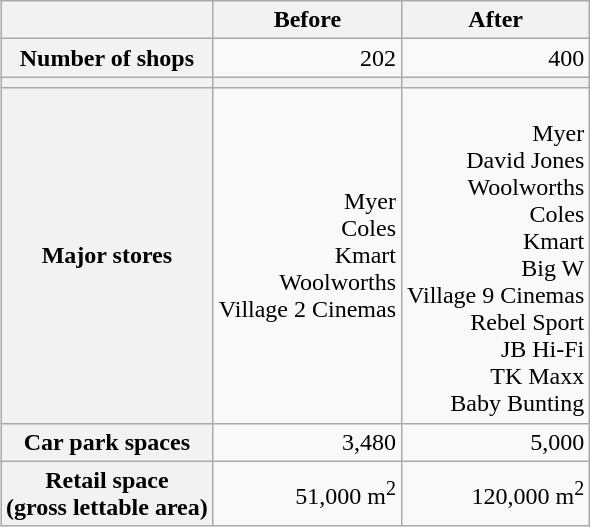<table class="wikitable" style="float:center; margin:6.5px; text-align:right">
<tr>
<th></th>
<th>Before</th>
<th>After</th>
</tr>
<tr>
<th>Number of shops</th>
<td>202</td>
<td>400</td>
</tr>
<tr>
<th></th>
<th></th>
<th></th>
</tr>
<tr>
<th>Major stores</th>
<td>Myer<br>Coles<br>Kmart<br>Woolworths<br>Village 2 Cinemas</td>
<td><br>Myer<br>David Jones<br>Woolworths<br>Coles<br>Kmart<br>Big W<br>Village 9 Cinemas<br>Rebel Sport<br>JB Hi-Fi<br>TK Maxx<br>Baby Bunting</td>
</tr>
<tr>
<th>Car park spaces</th>
<td>3,480</td>
<td>5,000</td>
</tr>
<tr>
<th>Retail space<br>(gross lettable area)</th>
<td>51,000 m<sup>2</sup></td>
<td>120,000 m<sup>2</sup></td>
</tr>
</table>
